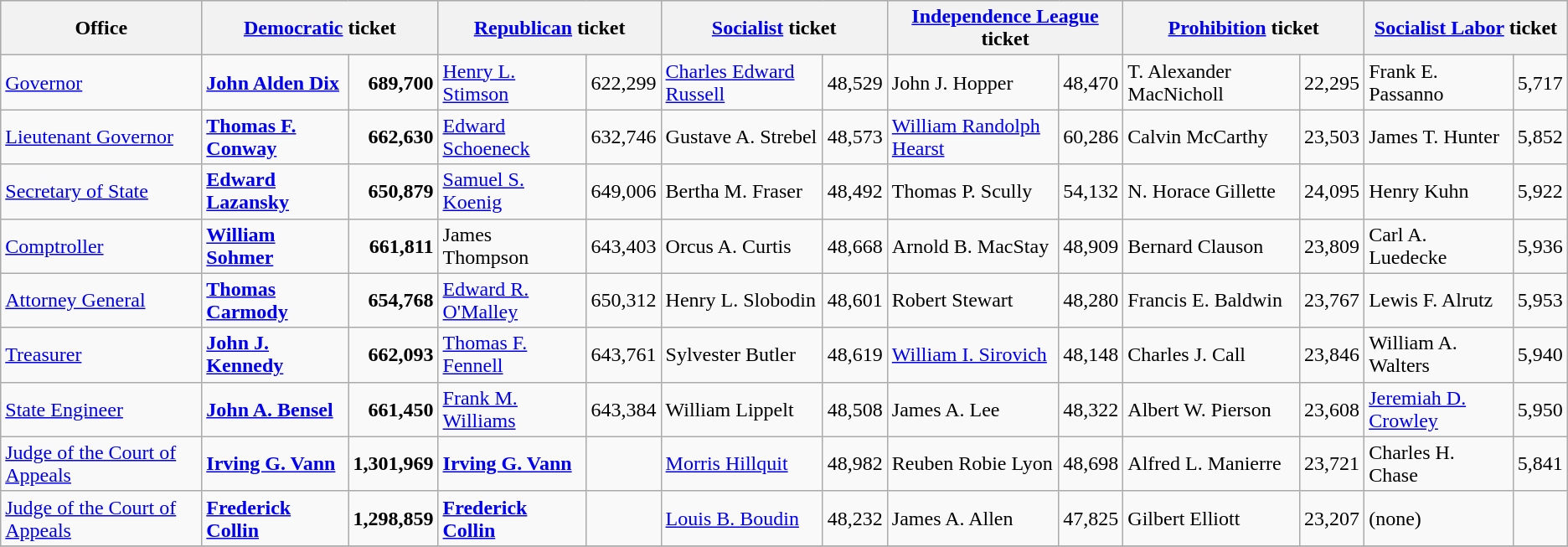<table class=wikitable>
<tr bgcolor=lightgrey>
<th>Office</th>
<th colspan="2" ><a href='#'>Democratic</a> ticket</th>
<th colspan="2" ><a href='#'>Republican</a> ticket</th>
<th colspan="2" ><a href='#'>Socialist</a> ticket</th>
<th colspan="2" ><a href='#'>Independence League</a> ticket</th>
<th colspan="2" ><a href='#'>Prohibition</a> ticket</th>
<th colspan="2" ><a href='#'>Socialist Labor</a> ticket</th>
</tr>
<tr>
<td><a href='#'>Governor</a></td>
<td><strong><a href='#'>John Alden Dix</a></strong></td>
<td align="right"><strong>689,700</strong></td>
<td><a href='#'>Henry L. Stimson</a></td>
<td align="right">622,299</td>
<td><a href='#'>Charles Edward Russell</a></td>
<td align="right">48,529</td>
<td>John J. Hopper</td>
<td align="right">48,470</td>
<td>T. Alexander MacNicholl</td>
<td align="right">22,295</td>
<td>Frank E. Passanno</td>
<td align="right">5,717</td>
</tr>
<tr>
<td><a href='#'>Lieutenant Governor</a></td>
<td><strong><a href='#'>Thomas F. Conway</a></strong></td>
<td align="right"><strong>662,630</strong></td>
<td><a href='#'>Edward Schoeneck</a></td>
<td align="right">632,746</td>
<td>Gustave A. Strebel</td>
<td align="right">48,573</td>
<td><a href='#'>William Randolph Hearst</a></td>
<td align="right">60,286</td>
<td>Calvin McCarthy</td>
<td align="right">23,503</td>
<td>James T. Hunter</td>
<td align="right">5,852</td>
</tr>
<tr>
<td><a href='#'>Secretary of State</a></td>
<td><strong><a href='#'>Edward Lazansky</a></strong></td>
<td align="right"><strong>650,879</strong></td>
<td><a href='#'>Samuel S. Koenig</a></td>
<td align="right">649,006</td>
<td>Bertha M. Fraser</td>
<td align="right">48,492</td>
<td>Thomas P. Scully</td>
<td align="right">54,132</td>
<td>N. Horace Gillette</td>
<td align="right">24,095</td>
<td>Henry Kuhn</td>
<td align="right">5,922</td>
</tr>
<tr>
<td><a href='#'>Comptroller</a></td>
<td><strong><a href='#'>William Sohmer</a></strong></td>
<td align="right"><strong>661,811</strong></td>
<td>James Thompson</td>
<td align="right">643,403</td>
<td>Orcus A. Curtis</td>
<td align="right">48,668</td>
<td>Arnold B. MacStay</td>
<td align="right">48,909</td>
<td>Bernard Clauson</td>
<td align="right">23,809</td>
<td>Carl A. Luedecke</td>
<td align="right">5,936</td>
</tr>
<tr>
<td><a href='#'>Attorney General</a></td>
<td><strong><a href='#'>Thomas Carmody</a></strong></td>
<td align="right"><strong>654,768</strong></td>
<td><a href='#'>Edward R. O'Malley</a></td>
<td align="right">650,312</td>
<td>Henry L. Slobodin</td>
<td align="right">48,601</td>
<td>Robert Stewart</td>
<td align="right">48,280</td>
<td>Francis E. Baldwin</td>
<td align="right">23,767</td>
<td>Lewis F. Alrutz</td>
<td align="right">5,953</td>
</tr>
<tr>
<td><a href='#'>Treasurer</a></td>
<td><strong><a href='#'>John J. Kennedy</a></strong></td>
<td align="right"><strong>662,093</strong></td>
<td><a href='#'>Thomas F. Fennell</a></td>
<td align="right">643,761</td>
<td>Sylvester Butler</td>
<td align="right">48,619</td>
<td><a href='#'>William I. Sirovich</a></td>
<td align="right">48,148</td>
<td>Charles J. Call</td>
<td align="right">23,846</td>
<td>William A. Walters</td>
<td align="right">5,940</td>
</tr>
<tr>
<td><a href='#'>State Engineer</a></td>
<td><strong><a href='#'>John A. Bensel</a></strong></td>
<td align="right"><strong>661,450</strong></td>
<td><a href='#'>Frank M. Williams</a></td>
<td align="right">643,384</td>
<td>William Lippelt</td>
<td align="right">48,508</td>
<td>James A. Lee</td>
<td align="right">48,322</td>
<td>Albert W. Pierson</td>
<td align="right">23,608</td>
<td><a href='#'>Jeremiah D. Crowley</a></td>
<td align="right">5,950</td>
</tr>
<tr>
<td><a href='#'>Judge of the Court of Appeals</a></td>
<td><strong><a href='#'>Irving G. Vann</a></strong></td>
<td align="right"><strong>1,301,969</strong></td>
<td><strong><a href='#'>Irving G. Vann</a></strong></td>
<td align="right"></td>
<td><a href='#'>Morris Hillquit</a></td>
<td align="right">48,982</td>
<td>Reuben Robie Lyon</td>
<td align="right">48,698</td>
<td>Alfred L. Manierre</td>
<td align="right">23,721</td>
<td>Charles H. Chase</td>
<td align="right">5,841</td>
</tr>
<tr>
<td><a href='#'>Judge of the Court of Appeals</a></td>
<td><strong><a href='#'>Frederick Collin</a></strong></td>
<td align="right"><strong>1,298,859</strong></td>
<td><strong><a href='#'>Frederick Collin</a></strong></td>
<td align="right"></td>
<td><a href='#'>Louis B. Boudin</a></td>
<td align="right">48,232</td>
<td>James A. Allen</td>
<td align="right">47,825</td>
<td>Gilbert Elliott</td>
<td align="right">23,207</td>
<td>(none)</td>
<td align="right"></td>
</tr>
<tr>
</tr>
</table>
